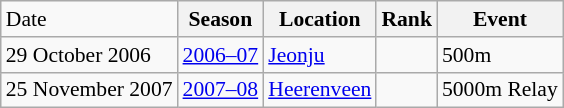<table class="wikitable sortable" style="font-size:90%" style="text-align:center">
<tr>
<td>Date</td>
<th>Season</th>
<th>Location</th>
<th>Rank</th>
<th>Event</th>
</tr>
<tr>
<td>29 October 2006</td>
<td><a href='#'>2006–07</a></td>
<td><a href='#'>Jeonju</a></td>
<td></td>
<td>500m</td>
</tr>
<tr>
<td>25 November 2007</td>
<td><a href='#'>2007–08</a></td>
<td><a href='#'>Heerenveen</a></td>
<td></td>
<td>5000m Relay</td>
</tr>
</table>
